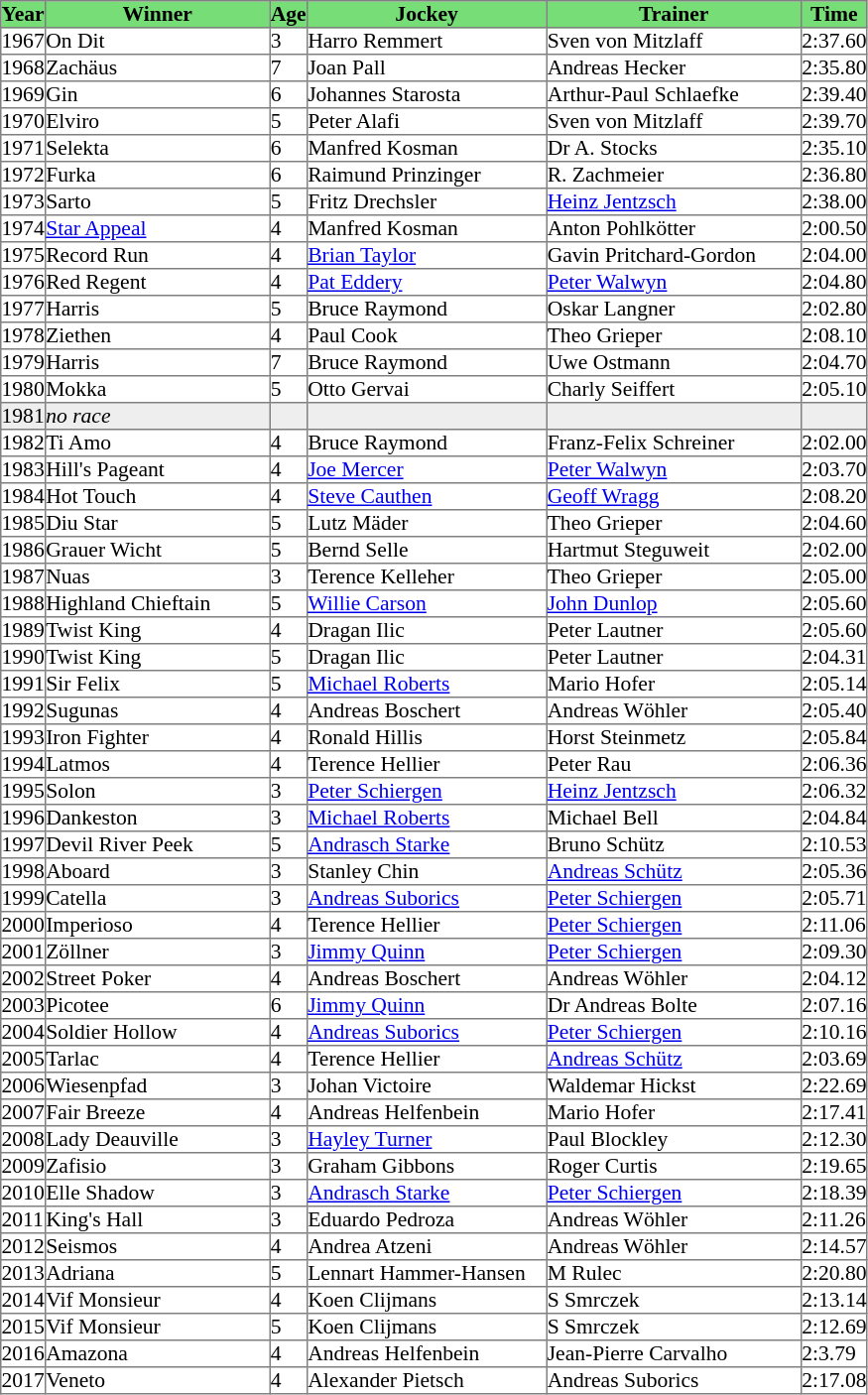<table class = "sortable" | border="1" cellpadding="0" style="border-collapse: collapse; font-size:90%">
<tr bgcolor="#77dd77" align="center">
<th>Year</th>
<th>Winner</th>
<th>Age</th>
<th>Jockey</th>
<th>Trainer</th>
<th>Time</th>
</tr>
<tr>
<td>1967</td>
<td width=150px>On Dit</td>
<td>3</td>
<td width=160px>Harro Remmert</td>
<td width=170px>Sven von Mitzlaff</td>
<td>2:37.60</td>
</tr>
<tr>
<td>1968</td>
<td>Zachäus</td>
<td>7</td>
<td>Joan Pall</td>
<td>Andreas Hecker</td>
<td>2:35.80</td>
</tr>
<tr>
<td>1969</td>
<td>Gin</td>
<td>6</td>
<td>Johannes Starosta</td>
<td>Arthur-Paul Schlaefke</td>
<td>2:39.40</td>
</tr>
<tr>
<td>1970</td>
<td>Elviro</td>
<td>5</td>
<td>Peter Alafi</td>
<td>Sven von Mitzlaff</td>
<td>2:39.70</td>
</tr>
<tr>
<td>1971</td>
<td>Selekta</td>
<td>6</td>
<td>Manfred Kosman</td>
<td>Dr A. Stocks</td>
<td>2:35.10</td>
</tr>
<tr>
<td>1972</td>
<td>Furka</td>
<td>6</td>
<td>Raimund Prinzinger</td>
<td>R. Zachmeier</td>
<td>2:36.80</td>
</tr>
<tr>
<td>1973</td>
<td>Sarto</td>
<td>5</td>
<td>Fritz Drechsler</td>
<td><a href='#'>Heinz Jentzsch</a></td>
<td>2:38.00</td>
</tr>
<tr>
<td>1974</td>
<td><a href='#'>Star Appeal</a></td>
<td>4</td>
<td>Manfred Kosman</td>
<td>Anton Pohlkötter</td>
<td>2:00.50</td>
</tr>
<tr>
<td>1975</td>
<td>Record Run</td>
<td>4</td>
<td><a href='#'>Brian Taylor</a></td>
<td>Gavin Pritchard-Gordon</td>
<td>2:04.00</td>
</tr>
<tr>
<td>1976</td>
<td>Red Regent</td>
<td>4</td>
<td><a href='#'>Pat Eddery</a></td>
<td><a href='#'>Peter Walwyn</a></td>
<td>2:04.80</td>
</tr>
<tr>
<td>1977</td>
<td>Harris</td>
<td>5</td>
<td>Bruce Raymond</td>
<td>Oskar Langner</td>
<td>2:02.80</td>
</tr>
<tr>
<td>1978</td>
<td>Ziethen</td>
<td>4</td>
<td>Paul Cook</td>
<td>Theo Grieper</td>
<td>2:08.10</td>
</tr>
<tr>
<td>1979</td>
<td>Harris</td>
<td>7</td>
<td>Bruce Raymond</td>
<td>Uwe Ostmann</td>
<td>2:04.70</td>
</tr>
<tr>
<td>1980</td>
<td>Mokka</td>
<td>5</td>
<td>Otto Gervai</td>
<td>Charly Seiffert</td>
<td>2:05.10</td>
</tr>
<tr bgcolor="#eeeeee">
<td>1981</td>
<td><em>no race</em></td>
<td></td>
<td></td>
<td></td>
<td></td>
</tr>
<tr>
<td>1982</td>
<td>Ti Amo</td>
<td>4</td>
<td>Bruce Raymond</td>
<td>Franz-Felix Schreiner</td>
<td>2:02.00</td>
</tr>
<tr>
<td>1983</td>
<td>Hill's Pageant</td>
<td>4</td>
<td><a href='#'>Joe Mercer</a></td>
<td><a href='#'>Peter Walwyn</a></td>
<td>2:03.70</td>
</tr>
<tr>
<td>1984</td>
<td>Hot Touch</td>
<td>4</td>
<td><a href='#'>Steve Cauthen</a></td>
<td><a href='#'>Geoff Wragg</a></td>
<td>2:08.20</td>
</tr>
<tr>
<td>1985</td>
<td>Diu Star</td>
<td>5</td>
<td>Lutz Mäder</td>
<td>Theo Grieper</td>
<td>2:04.60</td>
</tr>
<tr>
<td>1986</td>
<td>Grauer Wicht</td>
<td>5</td>
<td>Bernd Selle</td>
<td>Hartmut Steguweit</td>
<td>2:02.00</td>
</tr>
<tr>
<td>1987</td>
<td>Nuas</td>
<td>3</td>
<td>Terence Kelleher</td>
<td>Theo Grieper</td>
<td>2:05.00</td>
</tr>
<tr>
<td>1988</td>
<td>Highland Chieftain</td>
<td>5</td>
<td><a href='#'>Willie Carson</a></td>
<td><a href='#'>John Dunlop</a></td>
<td>2:05.60</td>
</tr>
<tr>
<td>1989</td>
<td>Twist King</td>
<td>4</td>
<td>Dragan Ilic</td>
<td>Peter Lautner</td>
<td>2:05.60</td>
</tr>
<tr>
<td>1990</td>
<td>Twist King</td>
<td>5</td>
<td>Dragan Ilic</td>
<td>Peter Lautner</td>
<td>2:04.31</td>
</tr>
<tr>
<td>1991</td>
<td>Sir Felix</td>
<td>5</td>
<td><a href='#'>Michael Roberts</a></td>
<td>Mario Hofer</td>
<td>2:05.14</td>
</tr>
<tr>
<td>1992</td>
<td>Sugunas</td>
<td>4</td>
<td>Andreas Boschert</td>
<td>Andreas Wöhler</td>
<td>2:05.40</td>
</tr>
<tr>
<td>1993</td>
<td>Iron Fighter</td>
<td>4</td>
<td>Ronald Hillis</td>
<td>Horst Steinmetz</td>
<td>2:05.84</td>
</tr>
<tr>
<td>1994</td>
<td>Latmos</td>
<td>4</td>
<td>Terence Hellier</td>
<td>Peter Rau</td>
<td>2:06.36</td>
</tr>
<tr>
<td>1995</td>
<td>Solon</td>
<td>3</td>
<td><a href='#'>Peter Schiergen</a></td>
<td><a href='#'>Heinz Jentzsch</a></td>
<td>2:06.32</td>
</tr>
<tr>
<td>1996</td>
<td>Dankeston</td>
<td>3</td>
<td><a href='#'>Michael Roberts</a></td>
<td>Michael Bell</td>
<td>2:04.84</td>
</tr>
<tr>
<td>1997</td>
<td>Devil River Peek</td>
<td>5</td>
<td><a href='#'>Andrasch Starke</a></td>
<td>Bruno Schütz</td>
<td>2:10.53</td>
</tr>
<tr>
<td>1998</td>
<td>Aboard</td>
<td>3</td>
<td>Stanley Chin</td>
<td><a href='#'>Andreas Schütz</a></td>
<td>2:05.36</td>
</tr>
<tr>
<td>1999</td>
<td>Catella</td>
<td>3</td>
<td><a href='#'>Andreas Suborics</a></td>
<td><a href='#'>Peter Schiergen</a></td>
<td>2:05.71</td>
</tr>
<tr>
<td>2000</td>
<td>Imperioso</td>
<td>4</td>
<td>Terence Hellier</td>
<td><a href='#'>Peter Schiergen</a></td>
<td>2:11.06</td>
</tr>
<tr>
<td>2001</td>
<td>Zöllner</td>
<td>3</td>
<td><a href='#'>Jimmy Quinn</a></td>
<td><a href='#'>Peter Schiergen</a></td>
<td>2:09.30</td>
</tr>
<tr>
<td>2002</td>
<td>Street Poker</td>
<td>4</td>
<td>Andreas Boschert</td>
<td>Andreas Wöhler</td>
<td>2:04.12</td>
</tr>
<tr>
<td>2003</td>
<td>Picotee</td>
<td>6</td>
<td><a href='#'>Jimmy Quinn</a></td>
<td>Dr Andreas Bolte</td>
<td>2:07.16</td>
</tr>
<tr>
<td>2004</td>
<td>Soldier Hollow</td>
<td>4</td>
<td><a href='#'>Andreas Suborics</a></td>
<td><a href='#'>Peter Schiergen</a></td>
<td>2:10.16</td>
</tr>
<tr>
<td>2005</td>
<td>Tarlac</td>
<td>4</td>
<td>Terence Hellier</td>
<td><a href='#'>Andreas Schütz</a></td>
<td>2:03.69</td>
</tr>
<tr>
<td>2006</td>
<td>Wiesenpfad</td>
<td>3</td>
<td>Johan Victoire</td>
<td>Waldemar Hickst</td>
<td>2:22.69</td>
</tr>
<tr>
<td>2007</td>
<td>Fair Breeze</td>
<td>4</td>
<td>Andreas Helfenbein</td>
<td>Mario Hofer</td>
<td>2:17.41</td>
</tr>
<tr>
<td>2008</td>
<td>Lady Deauville </td>
<td>3</td>
<td><a href='#'>Hayley Turner</a></td>
<td>Paul Blockley</td>
<td>2:12.30</td>
</tr>
<tr>
<td>2009</td>
<td>Zafisio</td>
<td>3</td>
<td>Graham Gibbons</td>
<td>Roger Curtis</td>
<td>2:19.65</td>
</tr>
<tr>
<td>2010</td>
<td>Elle Shadow </td>
<td>3</td>
<td><a href='#'>Andrasch Starke</a></td>
<td><a href='#'>Peter Schiergen</a></td>
<td>2:18.39</td>
</tr>
<tr>
<td>2011</td>
<td>King's Hall</td>
<td>3</td>
<td>Eduardo Pedroza</td>
<td>Andreas Wöhler</td>
<td>2:11.26</td>
</tr>
<tr>
<td>2012</td>
<td>Seismos</td>
<td>4</td>
<td>Andrea Atzeni</td>
<td>Andreas Wöhler</td>
<td>2:14.57</td>
</tr>
<tr>
<td>2013</td>
<td>Adriana</td>
<td>5</td>
<td>Lennart Hammer-Hansen</td>
<td>M Rulec</td>
<td>2:20.80</td>
</tr>
<tr>
<td>2014</td>
<td>Vif Monsieur</td>
<td>4</td>
<td>Koen Clijmans</td>
<td>S Smrczek</td>
<td>2:13.14</td>
</tr>
<tr>
<td>2015</td>
<td>Vif Monsieur</td>
<td>5</td>
<td>Koen Clijmans</td>
<td>S Smrczek</td>
<td>2:12.69</td>
</tr>
<tr>
<td>2016</td>
<td>Amazona</td>
<td>4</td>
<td>Andreas Helfenbein</td>
<td>Jean-Pierre Carvalho</td>
<td>2:3.79</td>
</tr>
<tr>
<td>2017</td>
<td>Veneto</td>
<td>4</td>
<td>Alexander Pietsch</td>
<td>Andreas Suborics</td>
<td>2:17.08</td>
</tr>
</table>
